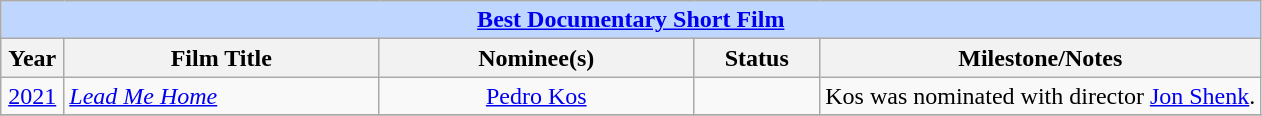<table class="wikitable" style="text-align: center">
<tr bgcolor=#bfd7ff>
<td colspan=6><strong><a href='#'>Best Documentary Short Film</a></strong></td>
</tr>
<tr bgcolor=#ebf5ff>
<th width=5%>Year</th>
<th width=25%>Film Title</th>
<th width=25%>Nominee(s)</th>
<th width=10%>Status</th>
<th width=35%>Milestone/Notes</th>
</tr>
<tr>
<td><a href='#'>2021</a></td>
<td style="text-align: left"><em><a href='#'>Lead Me Home</a></em></td>
<td><a href='#'>Pedro Kos</a></td>
<td></td>
<td style="text-align: left">Kos was nominated with director <a href='#'>Jon Shenk</a>.</td>
</tr>
<tr>
</tr>
</table>
